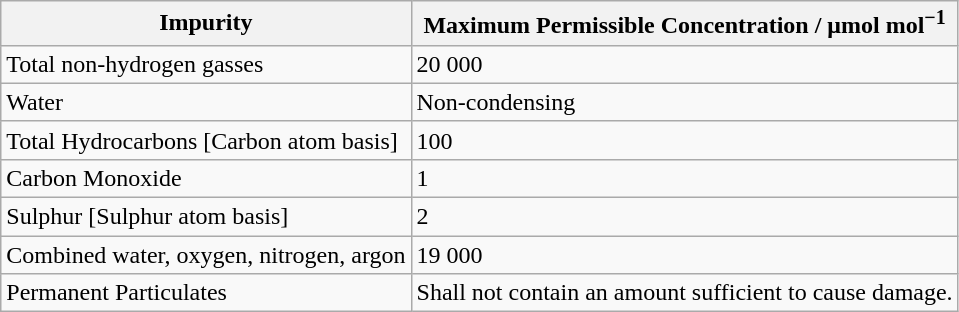<table class="wikitable">
<tr>
<th>Impurity</th>
<th>Maximum Permissible Concentration / μmol mol<sup>−1</sup></th>
</tr>
<tr>
<td>Total non-hydrogen gasses</td>
<td>20 000</td>
</tr>
<tr>
<td>Water</td>
<td>Non-condensing</td>
</tr>
<tr>
<td>Total Hydrocarbons [Carbon atom basis]</td>
<td>100</td>
</tr>
<tr>
<td>Carbon Monoxide</td>
<td>1</td>
</tr>
<tr>
<td>Sulphur [Sulphur atom basis]</td>
<td>2</td>
</tr>
<tr>
<td>Combined water, oxygen, nitrogen, argon</td>
<td>19 000</td>
</tr>
<tr>
<td>Permanent Particulates</td>
<td>Shall not contain an amount sufficient to cause damage.</td>
</tr>
</table>
